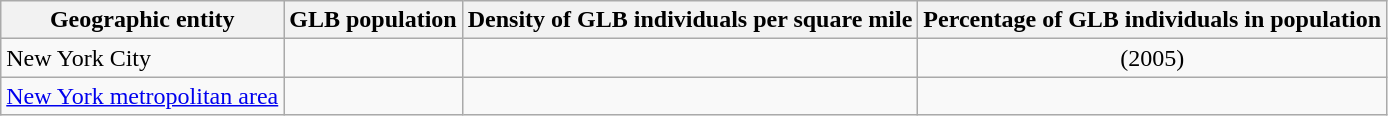<table class="wikitable sortable">
<tr>
<th>Geographic entity</th>
<th>GLB population</th>
<th>Density of GLB individuals per square mile</th>
<th>Percentage of GLB individuals in population</th>
</tr>
<tr>
<td>New York City</td>
<td align=right></td>
<td align=center></td>
<td align=center> (2005)</td>
</tr>
<tr>
<td><a href='#'>New York metropolitan area</a></td>
<td align=right></td>
<td align=center></td>
<td align=center></td>
</tr>
</table>
